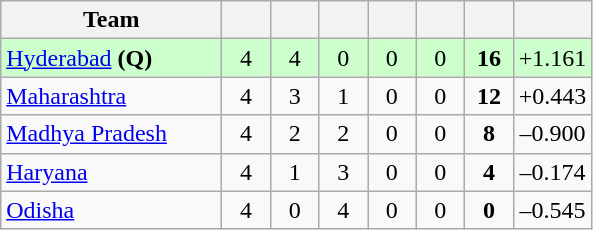<table class="wikitable" style="text-align:center">
<tr>
<th style="width:140px;">Team</th>
<th style="width:25px;"></th>
<th style="width:25px;"></th>
<th style="width:25px;"></th>
<th style="width:25px;"></th>
<th style="width:25px;"></th>
<th style="width:25px;"></th>
<th style="width:40px;"></th>
</tr>
<tr style="background:#cfc;">
<td style="text-align:left"><a href='#'>Hyderabad</a> <strong>(Q)</strong></td>
<td>4</td>
<td>4</td>
<td>0</td>
<td>0</td>
<td>0</td>
<td><strong>16</strong></td>
<td>+1.161</td>
</tr>
<tr>
<td style="text-align:left"><a href='#'>Maharashtra</a></td>
<td>4</td>
<td>3</td>
<td>1</td>
<td>0</td>
<td>0</td>
<td><strong>12</strong></td>
<td>+0.443</td>
</tr>
<tr>
<td style="text-align:left"><a href='#'>Madhya Pradesh</a></td>
<td>4</td>
<td>2</td>
<td>2</td>
<td>0</td>
<td>0</td>
<td><strong>8</strong></td>
<td>–0.900</td>
</tr>
<tr>
<td style="text-align:left"><a href='#'>Haryana</a></td>
<td>4</td>
<td>1</td>
<td>3</td>
<td>0</td>
<td>0</td>
<td><strong>4</strong></td>
<td>–0.174</td>
</tr>
<tr>
<td style="text-align:left"><a href='#'>Odisha</a></td>
<td>4</td>
<td>0</td>
<td>4</td>
<td>0</td>
<td>0</td>
<td><strong>0</strong></td>
<td>–0.545</td>
</tr>
</table>
